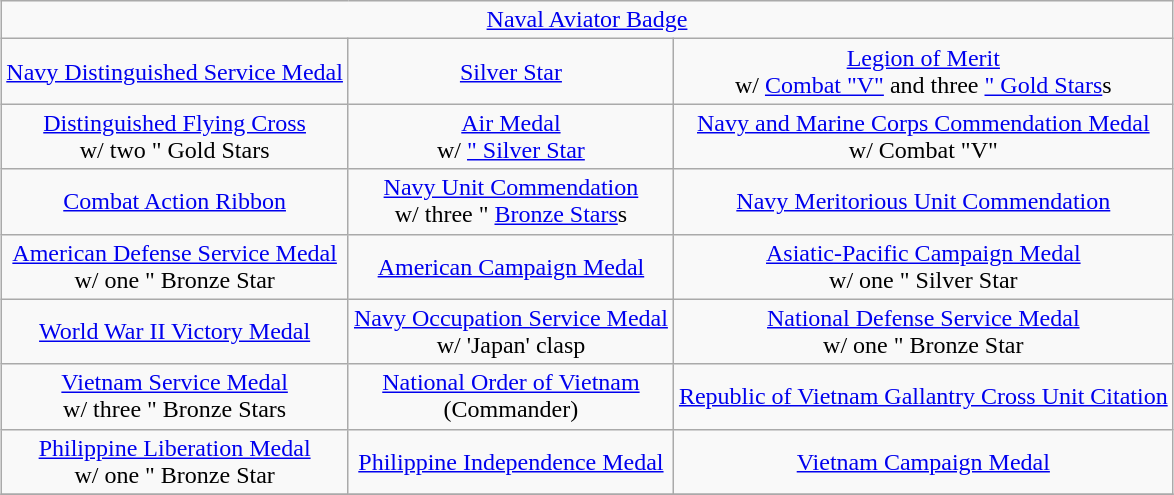<table class="wikitable" style="margin:1em auto; text-align:center;">
<tr>
<td colspan="3"><a href='#'>Naval Aviator Badge</a></td>
</tr>
<tr>
<td><a href='#'>Navy Distinguished Service Medal</a></td>
<td><a href='#'>Silver Star</a></td>
<td><a href='#'>Legion of Merit</a><br>w/ <a href='#'>Combat "V"</a> and three <a href='#'>" Gold Stars</a>s</td>
</tr>
<tr>
<td><a href='#'>Distinguished Flying Cross</a><br>w/ two " Gold Stars</td>
<td><a href='#'>Air Medal</a><br>w/ <a href='#'>" Silver Star</a></td>
<td><a href='#'>Navy and Marine Corps Commendation Medal</a><br>w/ Combat "V"</td>
</tr>
<tr>
<td><a href='#'>Combat Action Ribbon</a></td>
<td><a href='#'>Navy Unit Commendation</a><br>w/ three " <a href='#'>Bronze Stars</a>s</td>
<td><a href='#'>Navy Meritorious Unit Commendation</a></td>
</tr>
<tr>
<td><a href='#'>American Defense Service Medal</a><br>w/ one " Bronze Star</td>
<td><a href='#'>American Campaign Medal</a></td>
<td><a href='#'>Asiatic-Pacific Campaign Medal</a><br>w/ one " Silver Star</td>
</tr>
<tr>
<td><a href='#'>World War II Victory Medal</a></td>
<td><a href='#'>Navy Occupation Service Medal</a><br>w/ 'Japan' clasp</td>
<td><a href='#'>National Defense Service Medal</a><br>w/ one " Bronze Star</td>
</tr>
<tr>
<td><a href='#'>Vietnam Service Medal</a><br>w/ three " Bronze Stars</td>
<td><a href='#'>National Order of Vietnam</a><br>(Commander)</td>
<td><a href='#'>Republic of Vietnam Gallantry Cross Unit Citation</a></td>
</tr>
<tr>
<td><a href='#'>Philippine Liberation Medal</a><br>w/ one " Bronze Star</td>
<td><a href='#'>Philippine Independence Medal</a></td>
<td><a href='#'>Vietnam Campaign Medal</a></td>
</tr>
<tr>
</tr>
</table>
